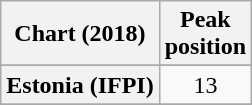<table class="wikitable sortable plainrowheaders" style="text-align:center">
<tr>
<th scope="col">Chart (2018)</th>
<th scope="col">Peak<br> position</th>
</tr>
<tr>
</tr>
<tr>
</tr>
<tr>
</tr>
<tr>
</tr>
<tr>
</tr>
<tr>
<th scope="row">Estonia (IFPI)</th>
<td>13</td>
</tr>
<tr>
</tr>
<tr>
</tr>
<tr>
</tr>
<tr>
</tr>
<tr>
</tr>
<tr>
</tr>
<tr>
</tr>
<tr>
</tr>
<tr>
</tr>
<tr>
</tr>
<tr>
</tr>
<tr>
</tr>
<tr>
</tr>
<tr>
</tr>
<tr>
</tr>
<tr>
</tr>
<tr>
</tr>
<tr>
</tr>
</table>
